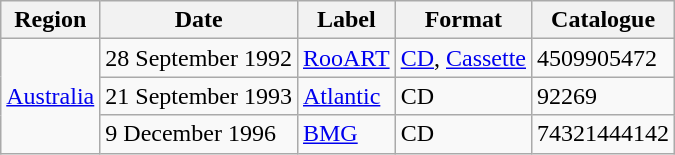<table class="wikitable">
<tr>
<th>Region</th>
<th>Date</th>
<th>Label</th>
<th>Format</th>
<th>Catalogue</th>
</tr>
<tr>
<td rowspan="3"><a href='#'>Australia</a></td>
<td>28 September 1992</td>
<td><a href='#'>RooART</a></td>
<td><a href='#'>CD</a>, <a href='#'>Cassette</a></td>
<td>4509905472</td>
</tr>
<tr>
<td>21 September 1993</td>
<td><a href='#'>Atlantic</a></td>
<td>CD</td>
<td>92269</td>
</tr>
<tr>
<td>9 December 1996</td>
<td><a href='#'>BMG</a></td>
<td>CD</td>
<td>74321444142</td>
</tr>
</table>
